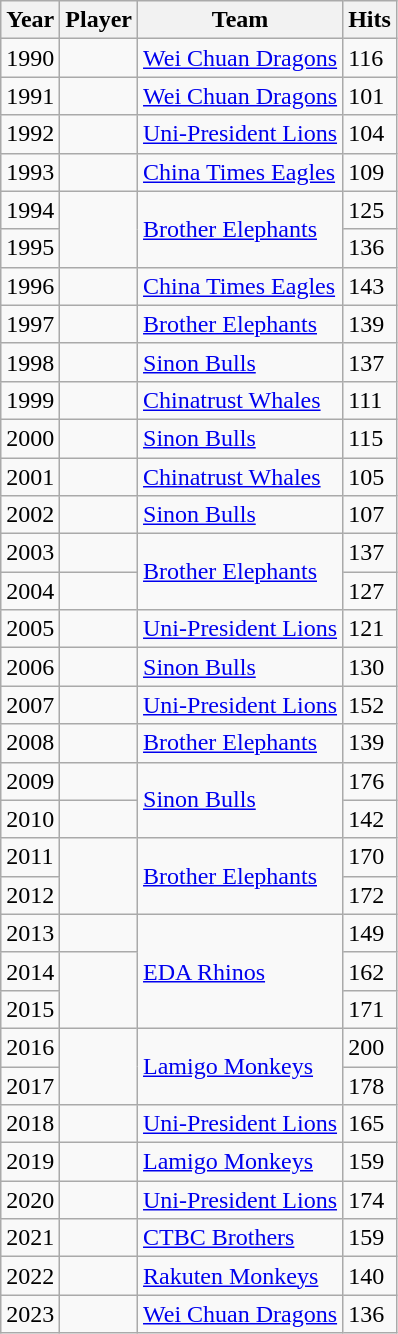<table class="wikitable">
<tr>
<th>Year</th>
<th>Player</th>
<th>Team</th>
<th>Hits</th>
</tr>
<tr>
<td>1990</td>
<td></td>
<td><a href='#'>Wei Chuan Dragons</a></td>
<td>116</td>
</tr>
<tr>
<td>1991</td>
<td></td>
<td><a href='#'>Wei Chuan Dragons</a></td>
<td>101</td>
</tr>
<tr>
<td>1992</td>
<td></td>
<td><a href='#'>Uni-President Lions</a></td>
<td>104</td>
</tr>
<tr>
<td>1993</td>
<td></td>
<td><a href='#'>China Times Eagles</a></td>
<td>109</td>
</tr>
<tr>
<td>1994</td>
<td rowspan="2"></td>
<td rowspan="2"><a href='#'>Brother Elephants</a></td>
<td>125</td>
</tr>
<tr>
<td>1995</td>
<td>136</td>
</tr>
<tr>
<td>1996</td>
<td></td>
<td><a href='#'>China Times Eagles</a></td>
<td>143</td>
</tr>
<tr>
<td>1997</td>
<td></td>
<td><a href='#'>Brother Elephants</a></td>
<td>139</td>
</tr>
<tr>
<td>1998</td>
<td></td>
<td><a href='#'>Sinon Bulls</a></td>
<td>137</td>
</tr>
<tr>
<td>1999</td>
<td></td>
<td><a href='#'>Chinatrust Whales</a></td>
<td>111</td>
</tr>
<tr>
<td>2000</td>
<td></td>
<td><a href='#'>Sinon Bulls</a></td>
<td>115</td>
</tr>
<tr>
<td>2001</td>
<td></td>
<td><a href='#'>Chinatrust Whales</a></td>
<td>105</td>
</tr>
<tr>
<td>2002</td>
<td></td>
<td><a href='#'>Sinon Bulls</a></td>
<td>107</td>
</tr>
<tr>
<td>2003</td>
<td></td>
<td rowspan="2"><a href='#'>Brother Elephants</a></td>
<td>137</td>
</tr>
<tr>
<td>2004</td>
<td></td>
<td>127</td>
</tr>
<tr>
<td>2005</td>
<td></td>
<td><a href='#'>Uni-President Lions</a></td>
<td>121</td>
</tr>
<tr>
<td>2006</td>
<td></td>
<td><a href='#'>Sinon Bulls</a></td>
<td>130</td>
</tr>
<tr>
<td>2007</td>
<td></td>
<td><a href='#'>Uni-President Lions</a></td>
<td>152</td>
</tr>
<tr>
<td>2008</td>
<td></td>
<td><a href='#'>Brother Elephants</a></td>
<td>139</td>
</tr>
<tr>
<td>2009</td>
<td></td>
<td rowspan="2"><a href='#'>Sinon Bulls</a></td>
<td>176</td>
</tr>
<tr>
<td>2010</td>
<td></td>
<td>142</td>
</tr>
<tr>
<td>2011</td>
<td rowspan="2"></td>
<td rowspan="2"><a href='#'>Brother Elephants</a></td>
<td>170</td>
</tr>
<tr>
<td>2012</td>
<td>172</td>
</tr>
<tr>
<td>2013</td>
<td></td>
<td rowspan="3"><a href='#'>EDA Rhinos</a></td>
<td>149</td>
</tr>
<tr>
<td>2014</td>
<td rowspan="2"></td>
<td>162</td>
</tr>
<tr>
<td>2015</td>
<td>171</td>
</tr>
<tr>
<td>2016</td>
<td rowspan="2"></td>
<td rowspan="2"><a href='#'>Lamigo Monkeys</a></td>
<td>200</td>
</tr>
<tr>
<td>2017</td>
<td>178</td>
</tr>
<tr>
<td>2018</td>
<td></td>
<td><a href='#'>Uni-President Lions</a></td>
<td>165</td>
</tr>
<tr>
<td>2019</td>
<td></td>
<td><a href='#'>Lamigo Monkeys</a></td>
<td>159</td>
</tr>
<tr>
<td>2020</td>
<td></td>
<td><a href='#'>Uni-President Lions</a></td>
<td>174</td>
</tr>
<tr>
<td>2021</td>
<td></td>
<td><a href='#'>CTBC Brothers </a></td>
<td>159</td>
</tr>
<tr>
<td>2022</td>
<td></td>
<td><a href='#'>Rakuten Monkeys </a></td>
<td>140</td>
</tr>
<tr>
<td>2023</td>
<td></td>
<td><a href='#'>Wei Chuan Dragons </a></td>
<td>136</td>
</tr>
</table>
